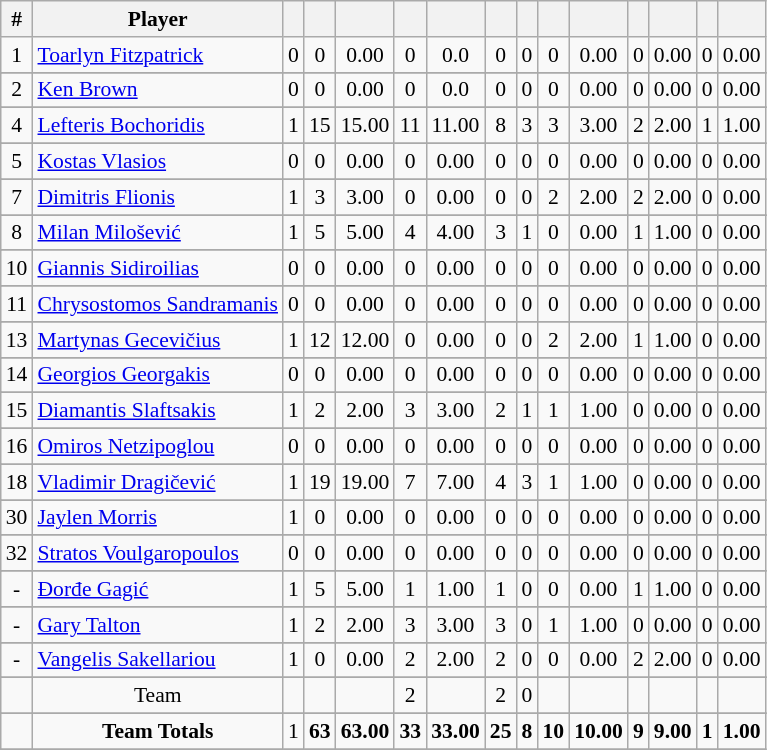<table class="wikitable sortable" style="font-size:90%; text-align:center;">
<tr>
<th>#</th>
<th>Player</th>
<th></th>
<th></th>
<th></th>
<th></th>
<th></th>
<th></th>
<th></th>
<th></th>
<th></th>
<th></th>
<th></th>
<th></th>
<th></th>
</tr>
<tr>
<td>1</td>
<td align="left"> <a href='#'>Toarlyn Fitzpatrick</a></td>
<td>0</td>
<td>0</td>
<td>0.00</td>
<td>0</td>
<td>0.0</td>
<td>0</td>
<td>0</td>
<td>0</td>
<td>0.00</td>
<td>0</td>
<td>0.00</td>
<td>0</td>
<td>0.00</td>
</tr>
<tr>
</tr>
<tr>
<td>2</td>
<td align="left"> <a href='#'>Ken Brown</a></td>
<td>0</td>
<td>0</td>
<td>0.00</td>
<td>0</td>
<td>0.0</td>
<td>0</td>
<td>0</td>
<td>0</td>
<td>0.00</td>
<td>0</td>
<td>0.00</td>
<td>0</td>
<td>0.00</td>
</tr>
<tr>
</tr>
<tr>
<td>4</td>
<td align="left"> <a href='#'>Lefteris Bochoridis</a></td>
<td>1</td>
<td>15</td>
<td>15.00</td>
<td>11</td>
<td>11.00</td>
<td>8</td>
<td>3</td>
<td>3</td>
<td>3.00</td>
<td>2</td>
<td>2.00</td>
<td>1</td>
<td>1.00</td>
</tr>
<tr>
</tr>
<tr>
<td>5</td>
<td align="left"> <a href='#'>Kostas Vlasios</a></td>
<td>0</td>
<td>0</td>
<td>0.00</td>
<td>0</td>
<td>0.00</td>
<td>0</td>
<td>0</td>
<td>0</td>
<td>0.00</td>
<td>0</td>
<td>0.00</td>
<td>0</td>
<td>0.00</td>
</tr>
<tr>
</tr>
<tr>
<td>7</td>
<td align="left"> <a href='#'>Dimitris Flionis</a></td>
<td>1</td>
<td>3</td>
<td>3.00</td>
<td>0</td>
<td>0.00</td>
<td>0</td>
<td>0</td>
<td>2</td>
<td>2.00</td>
<td>2</td>
<td>2.00</td>
<td>0</td>
<td>0.00</td>
</tr>
<tr>
</tr>
<tr>
<td>8</td>
<td align="left"> <a href='#'>Milan Milošević</a></td>
<td>1</td>
<td>5</td>
<td>5.00</td>
<td>4</td>
<td>4.00</td>
<td>3</td>
<td>1</td>
<td>0</td>
<td>0.00</td>
<td>1</td>
<td>1.00</td>
<td>0</td>
<td>0.00</td>
</tr>
<tr>
</tr>
<tr>
<td>10</td>
<td align="left"> <a href='#'>Giannis Sidiroilias</a></td>
<td>0</td>
<td>0</td>
<td>0.00</td>
<td>0</td>
<td>0.00</td>
<td>0</td>
<td>0</td>
<td>0</td>
<td>0.00</td>
<td>0</td>
<td>0.00</td>
<td>0</td>
<td>0.00</td>
</tr>
<tr>
</tr>
<tr>
<td>11</td>
<td align="left"> <a href='#'>Chrysostomos Sandramanis</a></td>
<td>0</td>
<td>0</td>
<td>0.00</td>
<td>0</td>
<td>0.00</td>
<td>0</td>
<td>0</td>
<td>0</td>
<td>0.00</td>
<td>0</td>
<td>0.00</td>
<td>0</td>
<td>0.00</td>
</tr>
<tr>
</tr>
<tr>
<td>13</td>
<td align="left"> <a href='#'>Martynas Gecevičius</a></td>
<td>1</td>
<td>12</td>
<td>12.00</td>
<td>0</td>
<td>0.00</td>
<td>0</td>
<td>0</td>
<td>2</td>
<td>2.00</td>
<td>1</td>
<td>1.00</td>
<td>0</td>
<td>0.00</td>
</tr>
<tr>
</tr>
<tr>
<td>14</td>
<td align="left"> <a href='#'>Georgios Georgakis</a></td>
<td>0</td>
<td>0</td>
<td>0.00</td>
<td>0</td>
<td>0.00</td>
<td>0</td>
<td>0</td>
<td>0</td>
<td>0.00</td>
<td>0</td>
<td>0.00</td>
<td>0</td>
<td>0.00</td>
</tr>
<tr>
</tr>
<tr>
<td>15</td>
<td align="left"> <a href='#'>Diamantis Slaftsakis</a></td>
<td>1</td>
<td>2</td>
<td>2.00</td>
<td>3</td>
<td>3.00</td>
<td>2</td>
<td>1</td>
<td>1</td>
<td>1.00</td>
<td>0</td>
<td>0.00</td>
<td>0</td>
<td>0.00</td>
</tr>
<tr>
</tr>
<tr>
<td>16</td>
<td align="left"> <a href='#'>Omiros Netzipoglou</a></td>
<td>0</td>
<td>0</td>
<td>0.00</td>
<td>0</td>
<td>0.00</td>
<td>0</td>
<td>0</td>
<td>0</td>
<td>0.00</td>
<td>0</td>
<td>0.00</td>
<td>0</td>
<td>0.00</td>
</tr>
<tr>
</tr>
<tr>
<td>18</td>
<td align="left"> <a href='#'>Vladimir Dragičević</a></td>
<td>1</td>
<td>19</td>
<td>19.00</td>
<td>7</td>
<td>7.00</td>
<td>4</td>
<td>3</td>
<td>1</td>
<td>1.00</td>
<td>0</td>
<td>0.00</td>
<td>0</td>
<td>0.00</td>
</tr>
<tr>
</tr>
<tr>
<td>30</td>
<td align="left"> <a href='#'>Jaylen Morris</a></td>
<td>1</td>
<td>0</td>
<td>0.00</td>
<td>0</td>
<td>0.00</td>
<td>0</td>
<td>0</td>
<td>0</td>
<td>0.00</td>
<td>0</td>
<td>0.00</td>
<td>0</td>
<td>0.00</td>
</tr>
<tr>
</tr>
<tr>
<td>32</td>
<td align="left"> <a href='#'>Stratos Voulgaropoulos</a></td>
<td>0</td>
<td>0</td>
<td>0.00</td>
<td>0</td>
<td>0.00</td>
<td>0</td>
<td>0</td>
<td>0</td>
<td>0.00</td>
<td>0</td>
<td>0.00</td>
<td>0</td>
<td>0.00</td>
</tr>
<tr>
</tr>
<tr>
<td>-</td>
<td align="left"> <a href='#'>Đorđe Gagić</a></td>
<td>1</td>
<td>5</td>
<td>5.00</td>
<td>1</td>
<td>1.00</td>
<td>1</td>
<td>0</td>
<td>0</td>
<td>0.00</td>
<td>1</td>
<td>1.00</td>
<td>0</td>
<td>0.00</td>
</tr>
<tr>
</tr>
<tr>
<td>-</td>
<td align="left"> <a href='#'>Gary Talton</a></td>
<td>1</td>
<td>2</td>
<td>2.00</td>
<td>3</td>
<td>3.00</td>
<td>3</td>
<td>0</td>
<td>1</td>
<td>1.00</td>
<td>0</td>
<td>0.00</td>
<td>0</td>
<td>0.00</td>
</tr>
<tr>
</tr>
<tr>
<td>-</td>
<td align="left"> <a href='#'>Vangelis Sakellariou</a></td>
<td>1</td>
<td>0</td>
<td>0.00</td>
<td>2</td>
<td>2.00</td>
<td>2</td>
<td>0</td>
<td>0</td>
<td>0.00</td>
<td>2</td>
<td>2.00</td>
<td>0</td>
<td>0.00</td>
</tr>
<tr>
</tr>
<tr>
<td></td>
<td>Team</td>
<td></td>
<td></td>
<td></td>
<td>2</td>
<td></td>
<td>2</td>
<td>0</td>
<td></td>
<td></td>
<td></td>
<td></td>
<td></td>
<td></td>
</tr>
<tr>
</tr>
<tr>
<td></td>
<td><strong>Team Totals</strong></td>
<td>1</td>
<td><strong>63</strong></td>
<td><strong>63.00</strong></td>
<td><strong>33</strong></td>
<td><strong>33.00</strong></td>
<td><strong>25</strong></td>
<td><strong>8</strong></td>
<td><strong>10</strong></td>
<td><strong>10.00</strong></td>
<td><strong>9</strong></td>
<td><strong>9.00</strong></td>
<td><strong>1</strong></td>
<td><strong>1.00</strong></td>
</tr>
<tr>
</tr>
</table>
